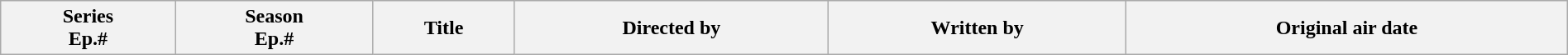<table class="wikitable plainrowheaders" style="width:100%; margin:auto;">
<tr>
<th>Series<br>Ep.#</th>
<th>Season<br>Ep.#</th>
<th>Title</th>
<th>Directed by</th>
<th>Written by</th>
<th>Original air date<br>















</th>
</tr>
</table>
